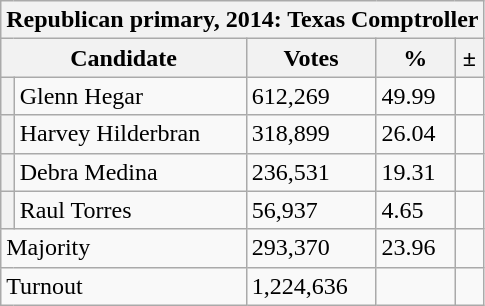<table class="wikitable">
<tr>
<th colspan="5">Republican primary, 2014: Texas Comptroller</th>
</tr>
<tr>
<th colspan="2">Candidate</th>
<th>Votes</th>
<th>%</th>
<th>±</th>
</tr>
<tr>
<th></th>
<td>Glenn Hegar</td>
<td>612,269</td>
<td>49.99</td>
<td></td>
</tr>
<tr>
<th></th>
<td>Harvey Hilderbran</td>
<td>318,899</td>
<td>26.04</td>
<td></td>
</tr>
<tr>
<th></th>
<td>Debra Medina</td>
<td>236,531</td>
<td>19.31</td>
<td></td>
</tr>
<tr>
<th></th>
<td>Raul Torres</td>
<td>56,937</td>
<td>4.65</td>
<td></td>
</tr>
<tr>
<td colspan="2">Majority</td>
<td>293,370</td>
<td>23.96</td>
<td></td>
</tr>
<tr>
<td colspan="2">Turnout</td>
<td>1,224,636</td>
<td></td>
<td></td>
</tr>
</table>
